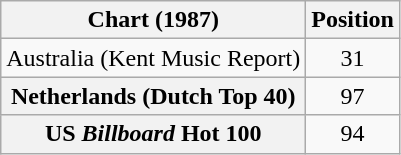<table class="wikitable sortable plainrowheaders" style="text-align:center">
<tr>
<th>Chart (1987)</th>
<th>Position</th>
</tr>
<tr>
<td align="left">Australia (Kent Music Report)</td>
<td align="center">31</td>
</tr>
<tr>
<th scope="row">Netherlands (Dutch Top 40)</th>
<td>97</td>
</tr>
<tr>
<th scope="row">US <em>Billboard</em> Hot 100</th>
<td>94</td>
</tr>
</table>
